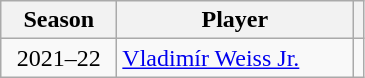<table class="wikitable">
<tr>
<th style="width:70px;">Season</th>
<th style="width:150px;">Player</th>
<th></th>
</tr>
<tr>
<td style="text-align:center;">2021–22</td>
<td> <a href='#'>Vladimír Weiss Jr.</a></td>
<td></td>
</tr>
</table>
